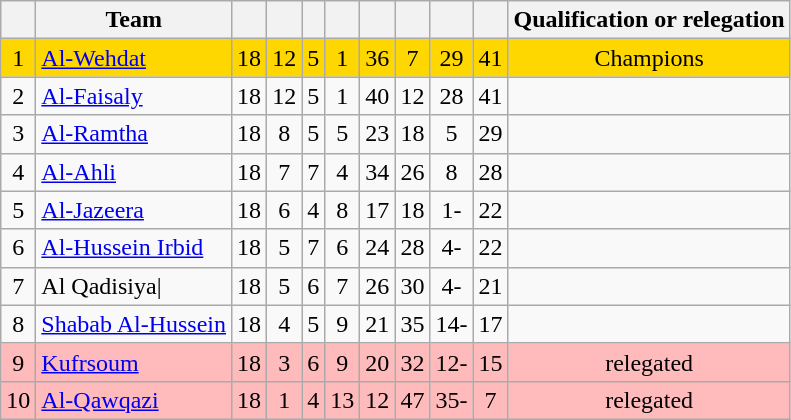<table class="wikitable" style="text-align:center;">
<tr>
<th></th>
<th>Team</th>
<th></th>
<th></th>
<th></th>
<th></th>
<th></th>
<th></th>
<th></th>
<th></th>
<th>Qualification or relegation</th>
</tr>
<tr bgcolor=gold>
<td>1</td>
<td style="text-align:left;"><a href='#'>Al-Wehdat</a></td>
<td>18</td>
<td>12</td>
<td>5</td>
<td>1</td>
<td>36</td>
<td>7</td>
<td>29</td>
<td>41</td>
<td>Champions</td>
</tr>
<tr>
<td>2</td>
<td style="text-align:left;"><a href='#'>Al-Faisaly</a></td>
<td>18</td>
<td>12</td>
<td>5</td>
<td>1</td>
<td>40</td>
<td>12</td>
<td>28</td>
<td>41</td>
<td></td>
</tr>
<tr>
<td>3</td>
<td style="text-align:left;"><a href='#'>Al-Ramtha</a></td>
<td>18</td>
<td>8</td>
<td>5</td>
<td>5</td>
<td>23</td>
<td>18</td>
<td>5</td>
<td>29</td>
<td></td>
</tr>
<tr bgcolor=>
<td>4</td>
<td style="text-align:left;"><a href='#'>Al-Ahli</a></td>
<td>18</td>
<td>7</td>
<td>7</td>
<td>4</td>
<td>34</td>
<td>26</td>
<td>8</td>
<td>28</td>
<td></td>
</tr>
<tr>
<td>5</td>
<td style="text-align:left;"><a href='#'>Al-Jazeera</a></td>
<td>18</td>
<td>6</td>
<td>4</td>
<td>8</td>
<td>17</td>
<td>18</td>
<td>1-</td>
<td>22</td>
<td></td>
</tr>
<tr bgcolor=>
<td>6</td>
<td style="text-align:left;"><a href='#'>Al-Hussein Irbid</a></td>
<td>18</td>
<td>5</td>
<td>7</td>
<td>6</td>
<td>24</td>
<td>28</td>
<td>4-</td>
<td>22</td>
<td></td>
</tr>
<tr bgcolor=>
<td>7</td>
<td style="text-align:left;">Al Qadisiya|</td>
<td>18</td>
<td>5</td>
<td>6</td>
<td>7</td>
<td>26</td>
<td>30</td>
<td>4-</td>
<td>21</td>
<td></td>
</tr>
<tr bgcolor=>
<td>8</td>
<td style="text-align:left;"><a href='#'>Shabab Al-Hussein</a></td>
<td>18</td>
<td>4</td>
<td>5</td>
<td>9</td>
<td>21</td>
<td>35</td>
<td>14-</td>
<td>17</td>
<td></td>
</tr>
<tr bgcolor="FFBBBB">
<td>9</td>
<td style="text-align:left;"><a href='#'>Kufrsoum</a></td>
<td>18</td>
<td>3</td>
<td>6</td>
<td>9</td>
<td>20</td>
<td>32</td>
<td>12-</td>
<td>15</td>
<td>relegated</td>
</tr>
<tr bgcolor="FFBBBB">
<td>10</td>
<td style="text-align:left;"><a href='#'>Al-Qawqazi</a></td>
<td>18</td>
<td>1</td>
<td>4</td>
<td>13</td>
<td>12</td>
<td>47</td>
<td>35-</td>
<td>7</td>
<td>relegated</td>
</tr>
</table>
